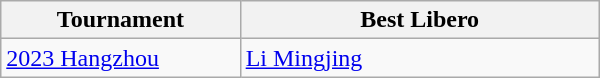<table class=wikitable style="width: 400px;">
<tr>
<th style="width: 40%;">Tournament</th>
<th style="width: 60%;">Best Libero</th>
</tr>
<tr>
<td><a href='#'>2023 Hangzhou</a></td>
<td> <a href='#'>Li Mingjing</a></td>
</tr>
</table>
